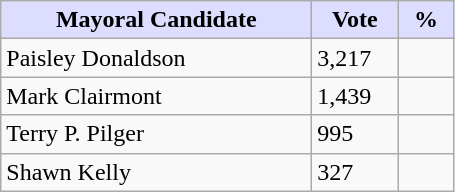<table class="wikitable">
<tr>
<th style="background:#ddf; width:200px;">Mayoral Candidate </th>
<th style="background:#ddf; width:50px;">Vote</th>
<th style="background:#ddf; width:30px;">%</th>
</tr>
<tr>
<td>Paisley Donaldson</td>
<td>3,217</td>
<td></td>
</tr>
<tr>
<td>Mark Clairmont</td>
<td>1,439</td>
<td></td>
</tr>
<tr>
<td>Terry P. Pilger</td>
<td>995</td>
<td></td>
</tr>
<tr>
<td>Shawn Kelly</td>
<td>327</td>
<td></td>
</tr>
</table>
